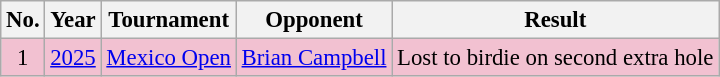<table class="wikitable" style="font-size:95%;">
<tr>
<th>No.</th>
<th>Year</th>
<th>Tournament</th>
<th>Opponent</th>
<th>Result</th>
</tr>
<tr style="background:#F2C1D1;">
<td align=center>1</td>
<td><a href='#'>2025</a></td>
<td><a href='#'>Mexico Open</a></td>
<td> <a href='#'>Brian Campbell</a></td>
<td>Lost to birdie on second extra hole</td>
</tr>
</table>
